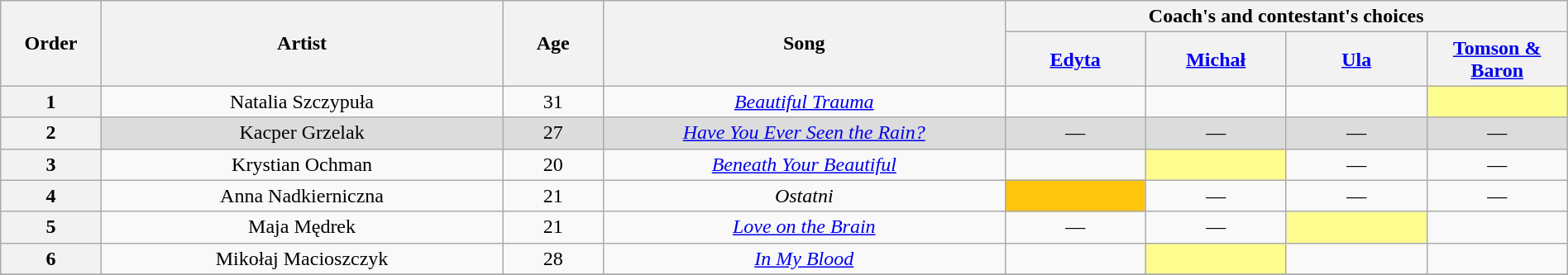<table class="wikitable" style="text-align:center; width:100%;">
<tr>
<th scope="col" rowspan="2" style="width:05%;">Order</th>
<th scope="col" rowspan="2" style="width:20%;">Artist</th>
<th scope="col" rowspan="2" style="width:05%;">Age</th>
<th scope="col" rowspan="2" style="width:20%;">Song</th>
<th scope="col" colspan="4" style="width:32%;">Coach's and contestant's choices</th>
</tr>
<tr>
<th style="width:07%;"><a href='#'>Edyta</a></th>
<th style="width:07%;"><a href='#'>Michał</a></th>
<th style="width:07%;"><a href='#'>Ula</a></th>
<th style="width:07%;"><a href='#'>Tomson & Baron</a></th>
</tr>
<tr>
<th>1</th>
<td>Natalia Szczypuła</td>
<td>31</td>
<td><em><a href='#'>Beautiful Trauma</a></em></td>
<td><strong></strong></td>
<td><strong></strong></td>
<td><strong></strong></td>
<td style="background:#fdfc8f;"><strong></strong></td>
</tr>
<tr>
<th>2</th>
<td style="background:#DCDCDC;">Kacper Grzelak</td>
<td style="background:#DCDCDC;">27</td>
<td style="background:#DCDCDC;"><em><a href='#'>Have You Ever Seen the Rain?</a></em></td>
<td style="background:#DCDCDC;">—</td>
<td style="background:#DCDCDC;">—</td>
<td style="background:#DCDCDC;">—</td>
<td style="background:#DCDCDC;">—</td>
</tr>
<tr>
<th>3</th>
<td>Krystian Ochman</td>
<td>20</td>
<td><em><a href='#'>Beneath Your Beautiful</a></em></td>
<td><strong></strong></td>
<td style="background:#fdfc8f;"><strong></strong></td>
<td>—</td>
<td>—</td>
</tr>
<tr>
<th>4</th>
<td>Anna Nadkierniczna</td>
<td>21</td>
<td><em>Ostatni</em></td>
<td style="background:#ffc40c;"><strong></strong></td>
<td>—</td>
<td>—</td>
<td>—</td>
</tr>
<tr>
<th>5</th>
<td>Maja Mędrek</td>
<td>21</td>
<td><em><a href='#'>Love on the Brain</a></em></td>
<td>—</td>
<td>—</td>
<td style="background:#fdfc8f;"><strong></strong></td>
<td><strong></strong></td>
</tr>
<tr>
<th>6</th>
<td>Mikołaj Macioszczyk</td>
<td>28</td>
<td><em><a href='#'>In My Blood</a></em></td>
<td><strong></strong></td>
<td style="background:#fdfc8f;"><strong></strong></td>
<td><strong></strong></td>
<td><strong></strong></td>
</tr>
<tr>
</tr>
</table>
